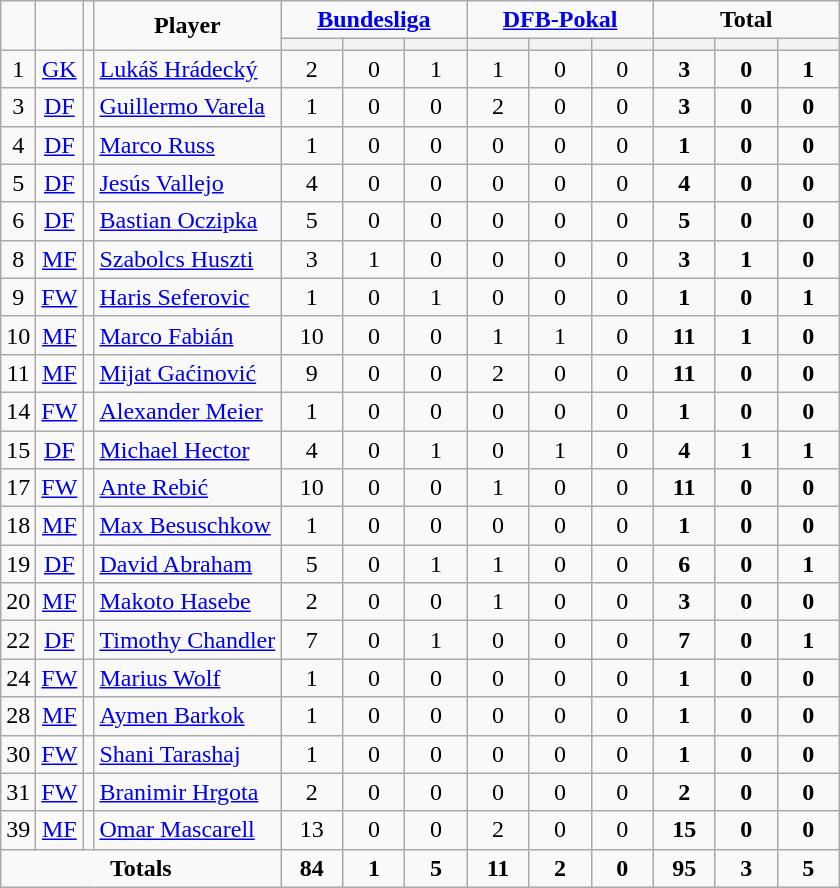<table class="wikitable" style="text-align:center;">
<tr>
<td rowspan="2" !width=15><strong></strong></td>
<td rowspan="2" !width=15><strong></strong></td>
<td rowspan="2" !width=15><strong></strong></td>
<td rowspan="2" !width=120><strong>Player</strong></td>
<td colspan="3"><strong><a href='#'>Bundesliga</a></strong></td>
<td colspan="3"><strong><a href='#'>DFB-Pokal</a></strong></td>
<td colspan="3"><strong>Total</strong></td>
</tr>
<tr>
<th width=34; background:#fe9;"></th>
<th width=34; background:#fe9;"></th>
<th width=34; background:#ff8888;"></th>
<th width=34; background:#fe9;"></th>
<th width=34; background:#fe9;"></th>
<th width=34; background:#ff8888;"></th>
<th width=34; background:#fe9;"></th>
<th width=34; background:#fe9;"></th>
<th width=34; background:#ff8888;"></th>
</tr>
<tr>
<td>1</td>
<td><a href='#'>GK</a></td>
<td></td>
<td align=left><a href='#'>Lukáš Hrádecký</a></td>
<td>2</td>
<td>0</td>
<td>1</td>
<td>1</td>
<td>0</td>
<td>0</td>
<td><strong>3</strong></td>
<td><strong>0</strong></td>
<td><strong>1</strong></td>
</tr>
<tr>
<td>3</td>
<td><a href='#'>DF</a></td>
<td></td>
<td align=left><a href='#'>Guillermo Varela</a></td>
<td>1</td>
<td>0</td>
<td>0</td>
<td>2</td>
<td>0</td>
<td>0</td>
<td><strong>3</strong></td>
<td><strong>0</strong></td>
<td><strong>0</strong></td>
</tr>
<tr>
<td>4</td>
<td><a href='#'>DF</a></td>
<td></td>
<td align=left><a href='#'>Marco Russ</a></td>
<td>1</td>
<td>0</td>
<td>0</td>
<td>0</td>
<td>0</td>
<td>0</td>
<td><strong>1</strong></td>
<td><strong>0</strong></td>
<td><strong>0</strong></td>
</tr>
<tr>
<td>5</td>
<td><a href='#'>DF</a></td>
<td></td>
<td align=left><a href='#'>Jesús Vallejo</a></td>
<td>4</td>
<td>0</td>
<td>0</td>
<td>0</td>
<td>0</td>
<td>0</td>
<td><strong>4</strong></td>
<td><strong>0</strong></td>
<td><strong>0</strong></td>
</tr>
<tr>
<td>6</td>
<td><a href='#'>DF</a></td>
<td></td>
<td align=left><a href='#'>Bastian Oczipka</a></td>
<td>5</td>
<td>0</td>
<td>0</td>
<td>0</td>
<td>0</td>
<td>0</td>
<td><strong>5</strong></td>
<td><strong>0</strong></td>
<td><strong>0</strong></td>
</tr>
<tr>
<td>8</td>
<td><a href='#'>MF</a></td>
<td></td>
<td align=left><a href='#'>Szabolcs Huszti</a></td>
<td>3</td>
<td>1</td>
<td>0</td>
<td>0</td>
<td>0</td>
<td>0</td>
<td><strong>3</strong></td>
<td><strong>1</strong></td>
<td><strong>0</strong></td>
</tr>
<tr>
<td>9</td>
<td><a href='#'>FW</a></td>
<td></td>
<td align=left><a href='#'>Haris Seferovic</a></td>
<td>1</td>
<td>0</td>
<td>1</td>
<td>0</td>
<td>0</td>
<td>0</td>
<td><strong>1</strong></td>
<td><strong>0</strong></td>
<td><strong>1</strong></td>
</tr>
<tr>
<td>10</td>
<td><a href='#'>MF</a></td>
<td></td>
<td align=left><a href='#'>Marco Fabián</a></td>
<td>10</td>
<td>0</td>
<td>0</td>
<td>1</td>
<td>1</td>
<td>0</td>
<td><strong>11</strong></td>
<td><strong>1</strong></td>
<td><strong>0</strong></td>
</tr>
<tr>
<td>11</td>
<td><a href='#'>MF</a></td>
<td></td>
<td align=left><a href='#'>Mijat Gaćinović</a></td>
<td>9</td>
<td>0</td>
<td>0</td>
<td>2</td>
<td>0</td>
<td>0</td>
<td><strong>11</strong></td>
<td><strong>0</strong></td>
<td><strong>0</strong></td>
</tr>
<tr>
<td>14</td>
<td><a href='#'>FW</a></td>
<td></td>
<td align=left><a href='#'>Alexander Meier</a></td>
<td>1</td>
<td>0</td>
<td>0</td>
<td>0</td>
<td>0</td>
<td>0</td>
<td><strong>1</strong></td>
<td><strong>0</strong></td>
<td><strong>0</strong></td>
</tr>
<tr>
<td>15</td>
<td><a href='#'>DF</a></td>
<td></td>
<td align=left><a href='#'>Michael Hector</a></td>
<td>4</td>
<td>0</td>
<td>1</td>
<td>0</td>
<td>1</td>
<td>0</td>
<td><strong>4</strong></td>
<td><strong>1</strong></td>
<td><strong>1</strong></td>
</tr>
<tr>
<td>17</td>
<td><a href='#'>FW</a></td>
<td></td>
<td align=left><a href='#'>Ante Rebić</a></td>
<td>10</td>
<td>0</td>
<td>0</td>
<td>1</td>
<td>0</td>
<td>0</td>
<td><strong>11</strong></td>
<td><strong>0</strong></td>
<td><strong>0</strong></td>
</tr>
<tr>
<td>18</td>
<td><a href='#'>MF</a></td>
<td></td>
<td align=left><a href='#'>Max Besuschkow</a></td>
<td>1</td>
<td>0</td>
<td>0</td>
<td>0</td>
<td>0</td>
<td>0</td>
<td><strong>1</strong></td>
<td><strong>0</strong></td>
<td><strong>0</strong></td>
</tr>
<tr>
<td>19</td>
<td><a href='#'>DF</a></td>
<td></td>
<td align=left><a href='#'>David Abraham</a></td>
<td>5</td>
<td>0</td>
<td>1</td>
<td>1</td>
<td>0</td>
<td>0</td>
<td><strong>6</strong></td>
<td><strong>0</strong></td>
<td><strong>1</strong></td>
</tr>
<tr>
<td>20</td>
<td><a href='#'>MF</a></td>
<td></td>
<td align=left><a href='#'>Makoto Hasebe</a></td>
<td>2</td>
<td>0</td>
<td>0</td>
<td>1</td>
<td>0</td>
<td>0</td>
<td><strong>3</strong></td>
<td><strong>0</strong></td>
<td><strong>0</strong></td>
</tr>
<tr>
<td>22</td>
<td><a href='#'>DF</a></td>
<td></td>
<td align=left><a href='#'>Timothy Chandler</a></td>
<td>7</td>
<td>0</td>
<td>1</td>
<td>0</td>
<td>0</td>
<td>0</td>
<td><strong>7</strong></td>
<td><strong>0</strong></td>
<td><strong>1</strong></td>
</tr>
<tr>
<td>24</td>
<td><a href='#'>FW</a></td>
<td></td>
<td align=left><a href='#'>Marius Wolf</a></td>
<td>1</td>
<td>0</td>
<td>0</td>
<td>0</td>
<td>0</td>
<td>0</td>
<td><strong>1</strong></td>
<td><strong>0</strong></td>
<td><strong>0</strong></td>
</tr>
<tr>
<td>28</td>
<td><a href='#'>MF</a></td>
<td></td>
<td align=left><a href='#'>Aymen Barkok</a></td>
<td>1</td>
<td>0</td>
<td>0</td>
<td>0</td>
<td>0</td>
<td>0</td>
<td><strong>1</strong></td>
<td><strong>0</strong></td>
<td><strong>0</strong></td>
</tr>
<tr>
<td>30</td>
<td><a href='#'>FW</a></td>
<td></td>
<td align=left><a href='#'>Shani Tarashaj</a></td>
<td>1</td>
<td>0</td>
<td>0</td>
<td>0</td>
<td>0</td>
<td>0</td>
<td><strong>1</strong></td>
<td><strong>0</strong></td>
<td><strong>0</strong></td>
</tr>
<tr>
<td>31</td>
<td><a href='#'>FW</a></td>
<td></td>
<td align=left><a href='#'>Branimir Hrgota</a></td>
<td>2</td>
<td>0</td>
<td>0</td>
<td>0</td>
<td>0</td>
<td>0</td>
<td><strong>2</strong></td>
<td><strong>0</strong></td>
<td><strong>0</strong></td>
</tr>
<tr>
<td>39</td>
<td><a href='#'>MF</a></td>
<td></td>
<td align=left><a href='#'>Omar Mascarell</a></td>
<td>13</td>
<td>0</td>
<td>0</td>
<td>2</td>
<td>0</td>
<td>0</td>
<td><strong>15</strong></td>
<td><strong>0</strong></td>
<td><strong>0</strong></td>
</tr>
<tr>
<td colspan=4><strong>Totals</strong></td>
<td><strong>84</strong></td>
<td><strong>1</strong></td>
<td><strong>5</strong></td>
<td><strong>11</strong></td>
<td><strong>2</strong></td>
<td><strong>0</strong></td>
<td><strong>95</strong></td>
<td><strong>3</strong></td>
<td><strong>5</strong></td>
</tr>
</table>
